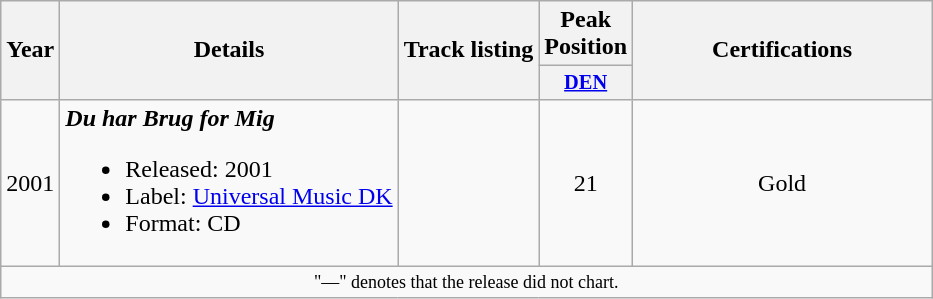<table class="wikitable plainrowheaders" style="text-align:center;" border="1">
<tr>
<th scope="col" rowspan="2">Year</th>
<th scope="col" rowspan="2">Details</th>
<th scope="col" rowspan="2">Track listing</th>
<th scope="col" colspan="1" style="width:3em;">Peak<br>Position</th>
<th scope="col" rowspan="2" style="width:12em;">Certifications</th>
</tr>
<tr>
<th scope="col" style="width:3em;font-size:85%;"><a href='#'>DEN</a><br></th>
</tr>
<tr>
<td style="text-align:center;">2001</td>
<td align="left"><strong><em>Du har Brug for Mig</em></strong><br><ul><li>Released: 2001</li><li>Label: <a href='#'>Universal Music DK</a></li><li>Format: CD</li></ul></td>
<td style="font-size:85%;"></td>
<td>21</td>
<td>Gold</td>
</tr>
<tr>
<td colspan="14" style="font-size:9pt">"—" denotes that the release did not chart.</td>
</tr>
</table>
